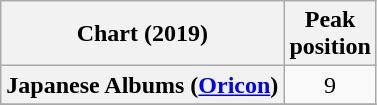<table class="wikitable plainrowheaders">
<tr>
<th>Chart (2019)</th>
<th>Peak<br>position</th>
</tr>
<tr>
<th scope="row">Japanese Albums (<a href='#'>Oricon</a>)</th>
<td style="text-align:center;">9</td>
</tr>
<tr>
</tr>
</table>
